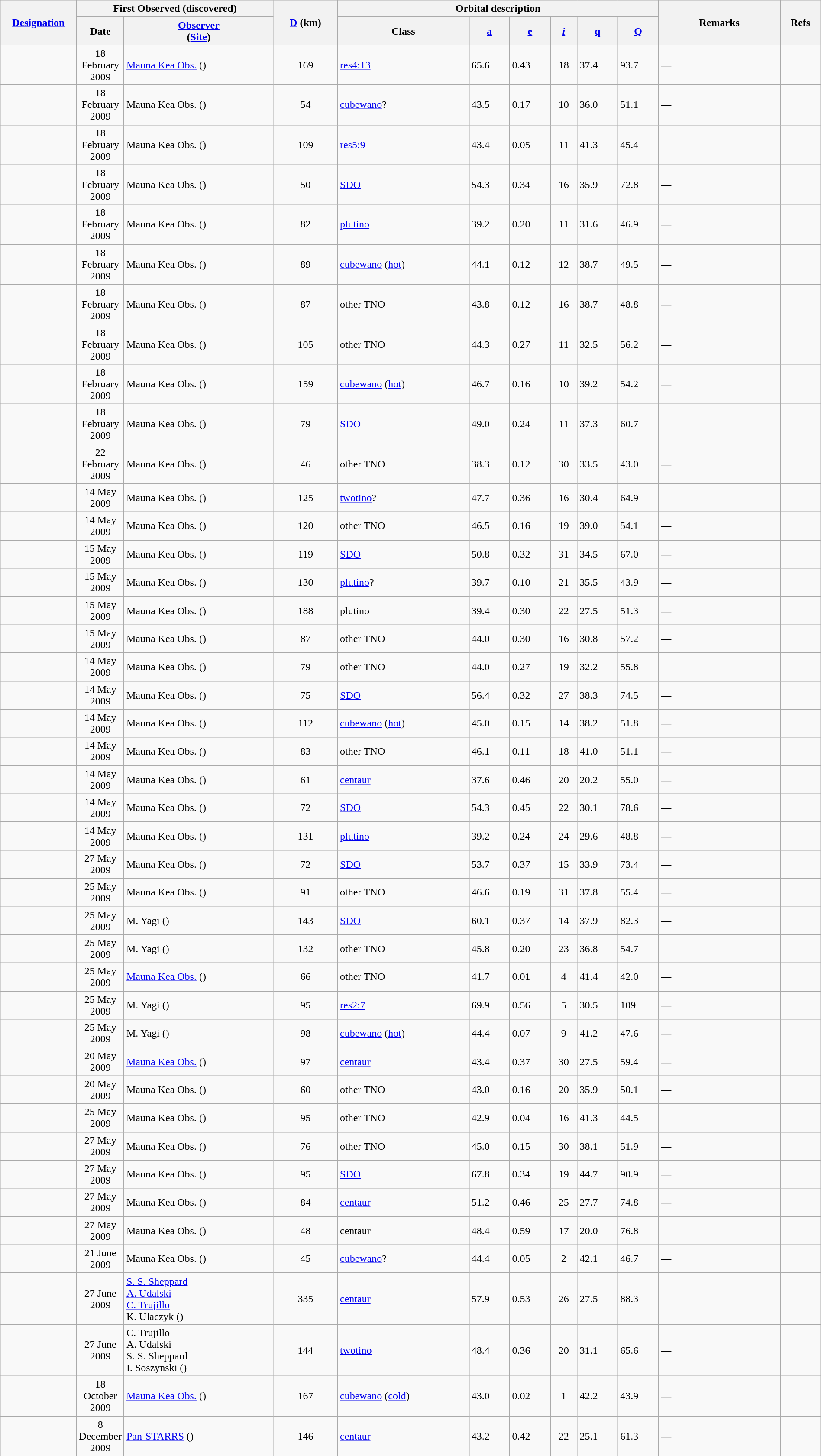<table class="wikitable sortable" style="width: 100%;">
<tr>
<th width= 110 rowspan=2><a href='#'>Designation</a></th>
<th colspan=2 width=115>First Observed (discovered)</th>
<th rowspan=2><a href='#'>D</a> (km)</th>
<th colspan=6>Orbital description</th>
<th rowspan=2 width=180>Remarks</th>
<th rowspan=2 width=55 class="unsortable">Refs</th>
</tr>
<tr>
<th width=55>Date</th>
<th><a href='#'>Observer</a><br>(<a href='#'>Site</a>)</th>
<th>Class</th>
<th><a href='#'>a</a><br></th>
<th><a href='#'>e</a></th>
<th><a href='#'><em>i</em></a><br></th>
<th><a href='#'>q</a><br></th>
<th><a href='#'>Q</a><br></th>
</tr>
<tr id="2009 DJ143">
<td></td>
<td align=center>18 February 2009</td>
<td><a href='#'>Mauna Kea Obs.</a> ()</td>
<td align=center>169</td>
<td><a href='#'>res</a><a href='#'>4:13</a></td>
<td>65.6</td>
<td>0.43</td>
<td align=center>18</td>
<td>37.4</td>
<td>93.7</td>
<td>—</td>
<td></td>
</tr>
<tr id="2009 DK143">
<td></td>
<td align=center>18 February 2009</td>
<td>Mauna Kea Obs. ()</td>
<td align=center>54</td>
<td><a href='#'>cubewano</a>?</td>
<td>43.5</td>
<td>0.17</td>
<td align=center>10</td>
<td>36.0</td>
<td>51.1</td>
<td>—</td>
<td></td>
</tr>
<tr id="2009 DL143">
<td></td>
<td align=center>18 February 2009</td>
<td>Mauna Kea Obs. ()</td>
<td align=center>109</td>
<td><a href='#'>res</a><a href='#'>5:9</a></td>
<td>43.4</td>
<td>0.05</td>
<td align=center>11</td>
<td>41.3</td>
<td>45.4</td>
<td>—</td>
<td></td>
</tr>
<tr id="2009 DM143">
<td></td>
<td align=center>18 February 2009</td>
<td>Mauna Kea Obs. ()</td>
<td align=center>50</td>
<td><a href='#'>SDO</a></td>
<td>54.3</td>
<td>0.34</td>
<td align=center>16</td>
<td>35.9</td>
<td>72.8</td>
<td>—</td>
<td></td>
</tr>
<tr id="2009 DN143">
<td></td>
<td align=center>18 February 2009</td>
<td>Mauna Kea Obs. ()</td>
<td align=center>82</td>
<td><a href='#'>plutino</a></td>
<td>39.2</td>
<td>0.20</td>
<td align=center>11</td>
<td>31.6</td>
<td>46.9</td>
<td>—</td>
<td></td>
</tr>
<tr id="2009 DO143">
<td></td>
<td align=center>18 February 2009</td>
<td>Mauna Kea Obs. ()</td>
<td align=center>89</td>
<td><a href='#'>cubewano</a> (<a href='#'>hot</a>)</td>
<td>44.1</td>
<td>0.12</td>
<td align=center>12</td>
<td>38.7</td>
<td>49.5</td>
<td>—</td>
<td></td>
</tr>
<tr id="2009 DP143">
<td></td>
<td align=center>18 February 2009</td>
<td>Mauna Kea Obs. ()</td>
<td align=center>87</td>
<td>other TNO</td>
<td>43.8</td>
<td>0.12</td>
<td align=center>16</td>
<td>38.7</td>
<td>48.8</td>
<td>—</td>
<td></td>
</tr>
<tr id="2009 DQ143">
<td></td>
<td align=center>18 February 2009</td>
<td>Mauna Kea Obs. ()</td>
<td align=center>105</td>
<td>other TNO</td>
<td>44.3</td>
<td>0.27</td>
<td align=center>11</td>
<td>32.5</td>
<td>56.2</td>
<td>—</td>
<td></td>
</tr>
<tr id="2009 DR143">
<td></td>
<td align=center>18 February 2009</td>
<td>Mauna Kea Obs. ()</td>
<td align=center>159</td>
<td><a href='#'>cubewano</a> (<a href='#'>hot</a>)</td>
<td>46.7</td>
<td>0.16</td>
<td align=center>10</td>
<td>39.2</td>
<td>54.2</td>
<td>—</td>
<td></td>
</tr>
<tr id="2009 DS143">
<td></td>
<td align=center>18 February 2009</td>
<td>Mauna Kea Obs. ()</td>
<td align=center>79</td>
<td><a href='#'>SDO</a></td>
<td>49.0</td>
<td>0.24</td>
<td align=center>11</td>
<td>37.3</td>
<td>60.7</td>
<td>—</td>
<td></td>
</tr>
<tr id="2009 DT143">
<td></td>
<td align=center>22 February 2009</td>
<td>Mauna Kea Obs. ()</td>
<td align=center>46</td>
<td>other TNO</td>
<td>38.3</td>
<td>0.12</td>
<td align=center>30</td>
<td>33.5</td>
<td>43.0</td>
<td>—</td>
<td></td>
</tr>
<tr id="2009 JA19">
<td></td>
<td align=center>14 May 2009</td>
<td>Mauna Kea Obs. ()</td>
<td align=center>125</td>
<td><a href='#'>twotino</a>?</td>
<td>47.7</td>
<td>0.36</td>
<td align=center>16</td>
<td>30.4</td>
<td>64.9</td>
<td>—</td>
<td></td>
</tr>
<tr id="2009 JB19">
<td></td>
<td align=center>14 May 2009</td>
<td>Mauna Kea Obs. ()</td>
<td align=center>120</td>
<td>other TNO</td>
<td>46.5</td>
<td>0.16</td>
<td align=center>19</td>
<td>39.0</td>
<td>54.1</td>
<td>—</td>
<td></td>
</tr>
<tr id="2009 JC19">
<td></td>
<td align=center>15 May 2009</td>
<td>Mauna Kea Obs. ()</td>
<td align=center>119</td>
<td><a href='#'>SDO</a></td>
<td>50.8</td>
<td>0.32</td>
<td align=center>31</td>
<td>34.5</td>
<td>67.0</td>
<td>—</td>
<td></td>
</tr>
<tr id="2009 JD19">
<td></td>
<td align=center>15 May 2009</td>
<td>Mauna Kea Obs. ()</td>
<td align=center>130</td>
<td><a href='#'>plutino</a>?</td>
<td>39.7</td>
<td>0.10</td>
<td align=center>21</td>
<td>35.5</td>
<td>43.9</td>
<td>—</td>
<td></td>
</tr>
<tr id="2009 JE19">
<td></td>
<td align=center>15 May 2009</td>
<td>Mauna Kea Obs. ()</td>
<td align=center>188</td>
<td>plutino</td>
<td>39.4</td>
<td>0.30</td>
<td align=center>22</td>
<td>27.5</td>
<td>51.3</td>
<td>—</td>
<td></td>
</tr>
<tr id="2009 JF19">
<td></td>
<td align=center>15 May 2009</td>
<td>Mauna Kea Obs. ()</td>
<td align=center>87</td>
<td>other TNO</td>
<td>44.0</td>
<td>0.30</td>
<td align=center>16</td>
<td>30.8</td>
<td>57.2</td>
<td>—</td>
<td></td>
</tr>
<tr id="2009 JT18">
<td></td>
<td align=center>14 May 2009</td>
<td>Mauna Kea Obs. ()</td>
<td align=center>79</td>
<td>other TNO</td>
<td>44.0</td>
<td>0.27</td>
<td align=center>19</td>
<td>32.2</td>
<td>55.8</td>
<td>—</td>
<td></td>
</tr>
<tr id="2009 JU18">
<td></td>
<td align=center>14 May 2009</td>
<td>Mauna Kea Obs. ()</td>
<td align=center>75</td>
<td><a href='#'>SDO</a></td>
<td>56.4</td>
<td>0.32</td>
<td align=center>27</td>
<td>38.3</td>
<td>74.5</td>
<td>—</td>
<td></td>
</tr>
<tr id="2009 JV18">
<td></td>
<td align=center>14 May 2009</td>
<td>Mauna Kea Obs. ()</td>
<td align=center>112</td>
<td><a href='#'>cubewano</a> (<a href='#'>hot</a>)</td>
<td>45.0</td>
<td>0.15</td>
<td align=center>14</td>
<td>38.2</td>
<td>51.8</td>
<td>—</td>
<td></td>
</tr>
<tr id="2009 JW18">
<td></td>
<td align=center>14 May 2009</td>
<td>Mauna Kea Obs. ()</td>
<td align=center>83</td>
<td>other TNO</td>
<td>46.1</td>
<td>0.11</td>
<td align=center>18</td>
<td>41.0</td>
<td>51.1</td>
<td>—</td>
<td></td>
</tr>
<tr id="2009 JX18">
<td></td>
<td align=center>14 May 2009</td>
<td>Mauna Kea Obs. ()</td>
<td align=center>61</td>
<td><a href='#'>centaur</a></td>
<td>37.6</td>
<td>0.46</td>
<td align=center>20</td>
<td>20.2</td>
<td>55.0</td>
<td>—</td>
<td></td>
</tr>
<tr id="2009 JY18">
<td></td>
<td align=center>14 May 2009</td>
<td>Mauna Kea Obs. ()</td>
<td align=center>72</td>
<td><a href='#'>SDO</a></td>
<td>54.3</td>
<td>0.45</td>
<td align=center>22</td>
<td>30.1</td>
<td>78.6</td>
<td>—</td>
<td></td>
</tr>
<tr id="2009 JZ18">
<td></td>
<td align=center>14 May 2009</td>
<td>Mauna Kea Obs. ()</td>
<td align=center>131</td>
<td><a href='#'>plutino</a></td>
<td>39.2</td>
<td>0.24</td>
<td align=center>24</td>
<td>29.6</td>
<td>48.8</td>
<td>—</td>
<td></td>
</tr>
<tr id="2009 KA37">
<td></td>
<td align=center>27 May 2009</td>
<td>Mauna Kea Obs. ()</td>
<td align=center>72</td>
<td><a href='#'>SDO</a></td>
<td>53.7</td>
<td>0.37</td>
<td align=center>15</td>
<td>33.9</td>
<td>73.4</td>
<td>—</td>
<td></td>
</tr>
<tr id="2009 KJ30">
<td></td>
<td align=center>25 May 2009</td>
<td>Mauna Kea Obs. ()</td>
<td align=center>91</td>
<td>other TNO</td>
<td>46.6</td>
<td>0.19</td>
<td align=center>31</td>
<td>37.8</td>
<td>55.4</td>
<td>—</td>
<td></td>
</tr>
<tr id="2009 KK30">
<td></td>
<td align=center>25 May 2009</td>
<td>M. Yagi ()</td>
<td align=center>143</td>
<td><a href='#'>SDO</a></td>
<td>60.1</td>
<td>0.37</td>
<td align=center>14</td>
<td>37.9</td>
<td>82.3</td>
<td>—</td>
<td></td>
</tr>
<tr id="2009 KL30">
<td></td>
<td align=center>25 May 2009</td>
<td>M. Yagi ()</td>
<td align=center>132</td>
<td>other TNO</td>
<td>45.8</td>
<td>0.20</td>
<td align=center>23</td>
<td>36.8</td>
<td>54.7</td>
<td>—</td>
<td></td>
</tr>
<tr id="2009 KM30">
<td></td>
<td align=center>25 May 2009</td>
<td><a href='#'>Mauna Kea Obs.</a> ()</td>
<td align=center>66</td>
<td>other TNO</td>
<td>41.7</td>
<td>0.01</td>
<td align=center>4</td>
<td>41.4</td>
<td>42.0</td>
<td>—</td>
<td></td>
</tr>
<tr id="2009 KN30">
<td></td>
<td align=center>25 May 2009</td>
<td>M. Yagi ()</td>
<td align=center>95</td>
<td><a href='#'>res</a><a href='#'>2:7</a></td>
<td>69.9</td>
<td>0.56</td>
<td align=center>5</td>
<td>30.5</td>
<td>109</td>
<td>—</td>
<td></td>
</tr>
<tr id="2009 KO30">
<td></td>
<td align=center>25 May 2009</td>
<td>M. Yagi ()</td>
<td align=center>98</td>
<td><a href='#'>cubewano</a> (<a href='#'>hot</a>)</td>
<td>44.4</td>
<td>0.07</td>
<td align=center>9</td>
<td>41.2</td>
<td>47.6</td>
<td>—</td>
<td></td>
</tr>
<tr id="2009 KT36">
<td></td>
<td align=center>20 May 2009</td>
<td><a href='#'>Mauna Kea Obs.</a> ()</td>
<td align=center>97</td>
<td><a href='#'>centaur</a></td>
<td>43.4</td>
<td>0.37</td>
<td align=center>30</td>
<td>27.5</td>
<td>59.4</td>
<td>—</td>
<td></td>
</tr>
<tr id="2009 KU36">
<td></td>
<td align=center>20 May 2009</td>
<td>Mauna Kea Obs. ()</td>
<td align=center>60</td>
<td>other TNO</td>
<td>43.0</td>
<td>0.16</td>
<td align=center>20</td>
<td>35.9</td>
<td>50.1</td>
<td>—</td>
<td></td>
</tr>
<tr id="2009 KV36">
<td></td>
<td align=center>25 May 2009</td>
<td>Mauna Kea Obs. ()</td>
<td align=center>95</td>
<td>other TNO</td>
<td>42.9</td>
<td>0.04</td>
<td align=center>16</td>
<td>41.3</td>
<td>44.5</td>
<td>—</td>
<td></td>
</tr>
<tr id="2009 KW36">
<td></td>
<td align=center>27 May 2009</td>
<td>Mauna Kea Obs. ()</td>
<td align=center>76</td>
<td>other TNO</td>
<td>45.0</td>
<td>0.15</td>
<td align=center>30</td>
<td>38.1</td>
<td>51.9</td>
<td>—</td>
<td></td>
</tr>
<tr id="2009 KX36">
<td></td>
<td align=center>27 May 2009</td>
<td>Mauna Kea Obs. ()</td>
<td align=center>95</td>
<td><a href='#'>SDO</a></td>
<td>67.8</td>
<td>0.34</td>
<td align=center>19</td>
<td>44.7</td>
<td>90.9</td>
<td>—</td>
<td></td>
</tr>
<tr id="2009 KY36">
<td></td>
<td align=center>27 May 2009</td>
<td>Mauna Kea Obs. ()</td>
<td align=center>84</td>
<td><a href='#'>centaur</a></td>
<td>51.2</td>
<td>0.46</td>
<td align=center>25</td>
<td>27.7</td>
<td>74.8</td>
<td>—</td>
<td></td>
</tr>
<tr id="2009 KZ36">
<td></td>
<td align=center>27 May 2009</td>
<td>Mauna Kea Obs. ()</td>
<td align=center>48</td>
<td>centaur</td>
<td>48.4</td>
<td>0.59</td>
<td align=center>17</td>
<td>20.0</td>
<td>76.8</td>
<td>—</td>
<td></td>
</tr>
<tr id="2009 MA10">
<td></td>
<td align=center>21 June 2009</td>
<td>Mauna Kea Obs. ()</td>
<td align=center>45</td>
<td><a href='#'>cubewano</a>?</td>
<td>44.4</td>
<td>0.05</td>
<td align=center>2</td>
<td>42.1</td>
<td>46.7</td>
<td>—</td>
<td></td>
</tr>
<tr id="2009 MF10">
<td></td>
<td align=center>27 June 2009</td>
<td><a href='#'>S. S. Sheppard</a><br><a href='#'>A. Udalski</a><br><a href='#'>C. Trujillo</a><br>K. Ulaczyk ()</td>
<td align=center>335</td>
<td><a href='#'>centaur</a></td>
<td>57.9</td>
<td>0.53</td>
<td align=center>26</td>
<td>27.5</td>
<td>88.3</td>
<td>—</td>
<td></td>
</tr>
<tr id="2009 MG10">
<td></td>
<td align=center>27 June 2009</td>
<td>C. Trujillo<br>A. Udalski<br>S. S. Sheppard<br>I. Soszynski ()</td>
<td align=center>144</td>
<td><a href='#'>twotino</a></td>
<td>48.4</td>
<td>0.36</td>
<td align=center>20</td>
<td>31.1</td>
<td>65.6</td>
<td>—</td>
<td></td>
</tr>
<tr id="2009 UF156">
<td></td>
<td align=center>18 October 2009</td>
<td><a href='#'>Mauna Kea Obs.</a> ()</td>
<td align=center>167</td>
<td><a href='#'>cubewano</a> (<a href='#'>cold</a>)</td>
<td>43.0</td>
<td>0.02</td>
<td align=center>1</td>
<td>42.2</td>
<td>43.9</td>
<td>—</td>
<td></td>
</tr>
<tr id="2009 XM26">
<td></td>
<td align=center>8 December 2009</td>
<td><a href='#'>Pan-STARRS</a> ()</td>
<td align=center>146</td>
<td><a href='#'>centaur</a></td>
<td>43.2</td>
<td>0.42</td>
<td align=center>22</td>
<td>25.1</td>
<td>61.3</td>
<td>—</td>
<td></td>
</tr>
</table>
